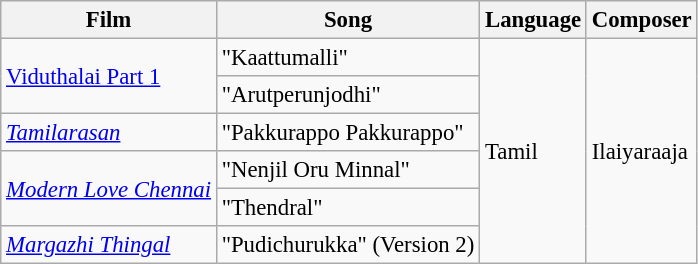<table class="wikitable sortable" style="font-size:95%;">
<tr>
<th>Film</th>
<th>Song</th>
<th>Language</th>
<th>Composer</th>
</tr>
<tr>
<td rowspan="2"><a href='#'>Viduthalai Part 1</a></td>
<td>"Kaattumalli"</td>
<td rowspan="6">Tamil</td>
<td rowspan="6">Ilaiyaraaja</td>
</tr>
<tr>
<td>"Arutperunjodhi"</td>
</tr>
<tr>
<td><em><a href='#'>Tamilarasan</a></em></td>
<td>"Pakkurappo Pakkurappo"</td>
</tr>
<tr>
<td rowspan="2"><a href='#'><em>Modern Love Chennai</em></a></td>
<td>"Nenjil Oru Minnal"</td>
</tr>
<tr>
<td>"Thendral"</td>
</tr>
<tr>
<td><a href='#'><em>Margazhi Thingal</em></a></td>
<td>"Pudichurukka" (Version 2)</td>
</tr>
</table>
